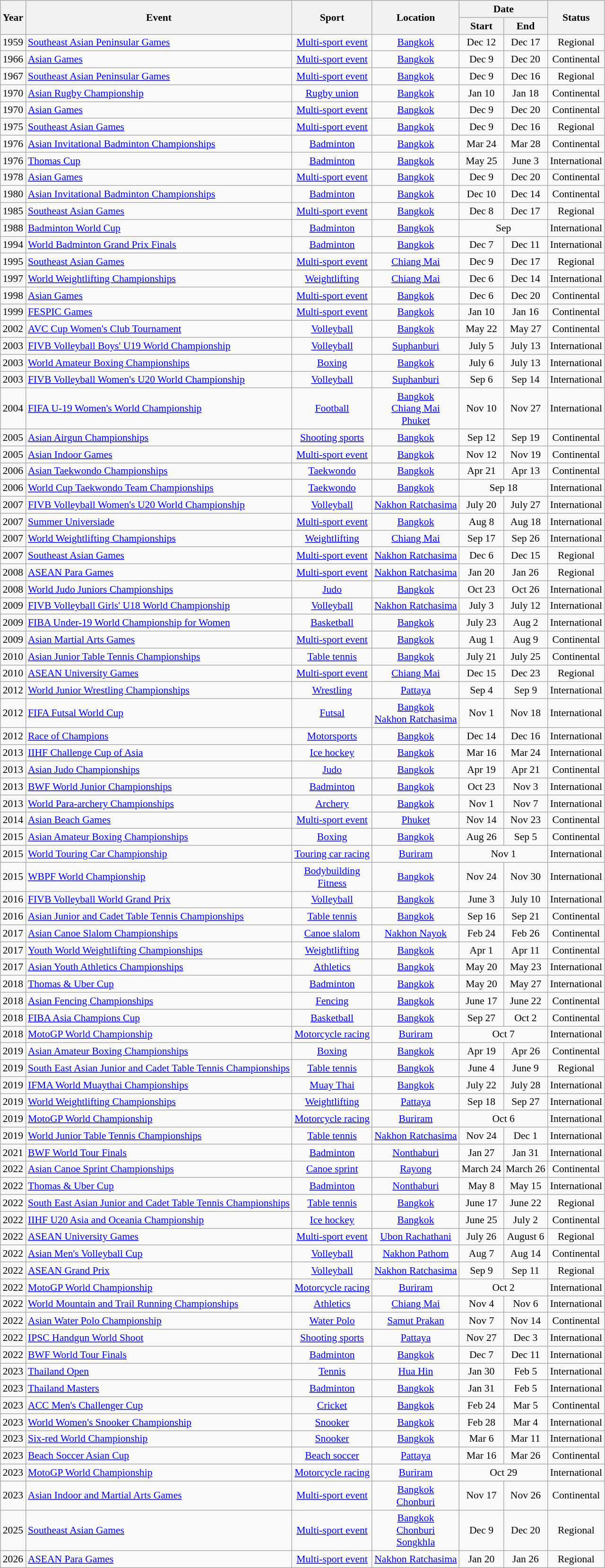<table class="wikitable sortable" style="margin-top:0; text-align:center; font-size:90%;">
<tr>
<th rowspan="2">Year</th>
<th rowspan="2">Event</th>
<th rowspan="2">Sport</th>
<th rowspan="2">Location</th>
<th colspan="2">Date</th>
<th rowspan="2">Status</th>
</tr>
<tr>
<th>Start</th>
<th>End</th>
</tr>
<tr>
<td>1959</td>
<td align=left><a href='#'>Southeast Asian Peninsular Games</a></td>
<td><a href='#'>Multi-sport event</a></td>
<td><a href='#'>Bangkok</a></td>
<td>Dec 12</td>
<td>Dec 17</td>
<td>Regional</td>
</tr>
<tr>
<td>1966</td>
<td align=left><a href='#'>Asian Games</a></td>
<td><a href='#'>Multi-sport event</a></td>
<td><a href='#'>Bangkok</a></td>
<td>Dec 9</td>
<td>Dec 20</td>
<td>Continental</td>
</tr>
<tr>
<td>1967</td>
<td align=left><a href='#'>Southeast Asian Peninsular Games</a></td>
<td><a href='#'>Multi-sport event</a></td>
<td><a href='#'>Bangkok</a></td>
<td>Dec 9</td>
<td>Dec 16</td>
<td>Regional</td>
</tr>
<tr>
<td>1970</td>
<td align=left><a href='#'>Asian Rugby Championship</a></td>
<td><a href='#'>Rugby union</a></td>
<td><a href='#'>Bangkok</a></td>
<td>Jan 10</td>
<td>Jan 18</td>
<td>Continental</td>
</tr>
<tr>
<td>1970</td>
<td align=left><a href='#'>Asian Games</a></td>
<td><a href='#'>Multi-sport event</a></td>
<td><a href='#'>Bangkok</a></td>
<td>Dec 9</td>
<td>Dec 20</td>
<td>Continental</td>
</tr>
<tr>
<td>1975</td>
<td align=left><a href='#'>Southeast Asian Games</a></td>
<td><a href='#'>Multi-sport event</a></td>
<td><a href='#'>Bangkok</a></td>
<td>Dec 9</td>
<td>Dec 16</td>
<td>Regional</td>
</tr>
<tr>
<td>1976</td>
<td align=left><a href='#'>Asian Invitational Badminton Championships</a></td>
<td><a href='#'>Badminton</a></td>
<td><a href='#'>Bangkok</a></td>
<td>Mar 24</td>
<td>Mar 28</td>
<td>Continental</td>
</tr>
<tr>
<td>1976</td>
<td align=left><a href='#'>Thomas Cup</a></td>
<td><a href='#'>Badminton</a></td>
<td><a href='#'>Bangkok</a></td>
<td>May 25</td>
<td>June 3</td>
<td>International</td>
</tr>
<tr>
<td>1978</td>
<td align=left><a href='#'>Asian Games</a></td>
<td><a href='#'>Multi-sport event</a></td>
<td><a href='#'>Bangkok</a></td>
<td>Dec 9</td>
<td>Dec 20</td>
<td>Continental</td>
</tr>
<tr>
<td>1980</td>
<td align=left><a href='#'>Asian Invitational Badminton Championships</a></td>
<td><a href='#'>Badminton</a></td>
<td><a href='#'>Bangkok</a></td>
<td>Dec 10</td>
<td>Dec 14</td>
<td>Continental</td>
</tr>
<tr>
<td>1985</td>
<td align=left><a href='#'>Southeast Asian Games</a></td>
<td><a href='#'>Multi-sport event</a></td>
<td><a href='#'>Bangkok</a></td>
<td>Dec 8</td>
<td>Dec 17</td>
<td>Regional</td>
</tr>
<tr>
<td>1988</td>
<td align=left><a href='#'>Badminton World Cup</a></td>
<td><a href='#'>Badminton</a></td>
<td><a href='#'>Bangkok</a></td>
<td colspan="2">Sep</td>
<td>International</td>
</tr>
<tr>
<td>1994</td>
<td align=left><a href='#'>World Badminton Grand Prix Finals</a></td>
<td><a href='#'>Badminton</a></td>
<td><a href='#'>Bangkok</a></td>
<td>Dec 7</td>
<td>Dec 11</td>
<td>International</td>
</tr>
<tr>
<td>1995</td>
<td align=left><a href='#'>Southeast Asian Games</a></td>
<td><a href='#'>Multi-sport event</a></td>
<td><a href='#'>Chiang Mai</a></td>
<td>Dec 9</td>
<td>Dec 17</td>
<td>Regional</td>
</tr>
<tr>
<td>1997</td>
<td align=left><a href='#'>World Weightlifting Championships</a></td>
<td><a href='#'>Weightlifting</a></td>
<td><a href='#'>Chiang Mai</a></td>
<td>Dec 6</td>
<td>Dec 14</td>
<td>International</td>
</tr>
<tr>
<td>1998</td>
<td align=left><a href='#'>Asian Games</a></td>
<td><a href='#'>Multi-sport event</a></td>
<td><a href='#'>Bangkok</a></td>
<td>Dec 6</td>
<td>Dec 20</td>
<td>Continental</td>
</tr>
<tr>
<td>1999</td>
<td align=left><a href='#'>FESPIC Games</a></td>
<td><a href='#'>Multi-sport event</a></td>
<td><a href='#'>Bangkok</a></td>
<td>Jan 10</td>
<td>Jan 16</td>
<td>Continental</td>
</tr>
<tr>
<td>2002</td>
<td align=left><a href='#'>AVC Cup Women's Club Tournament</a></td>
<td><a href='#'>Volleyball</a></td>
<td><a href='#'>Bangkok</a></td>
<td>May 22</td>
<td>May 27</td>
<td>Continental</td>
</tr>
<tr>
<td>2003</td>
<td align=left><a href='#'>FIVB Volleyball Boys' U19 World Championship</a></td>
<td><a href='#'>Volleyball</a></td>
<td><a href='#'>Suphanburi</a></td>
<td>July 5</td>
<td>July 13</td>
<td>International</td>
</tr>
<tr>
<td>2003</td>
<td align=left><a href='#'>World Amateur Boxing Championships</a></td>
<td><a href='#'>Boxing</a></td>
<td><a href='#'>Bangkok</a></td>
<td>July 6</td>
<td>July 13</td>
<td>International</td>
</tr>
<tr>
<td>2003</td>
<td align=left><a href='#'>FIVB Volleyball Women's U20 World Championship</a></td>
<td><a href='#'>Volleyball</a></td>
<td><a href='#'>Suphanburi</a></td>
<td>Sep 6</td>
<td>Sep 14</td>
<td>International</td>
</tr>
<tr>
<td>2004</td>
<td align=left><a href='#'>FIFA U-19 Women's World Championship</a></td>
<td><a href='#'>Football</a></td>
<td><a href='#'>Bangkok</a><br><a href='#'>Chiang Mai</a><br><a href='#'>Phuket</a></td>
<td>Nov 10</td>
<td>Nov 27</td>
<td>International</td>
</tr>
<tr>
<td>2005</td>
<td align=left><a href='#'>Asian Airgun Championships</a></td>
<td><a href='#'>Shooting sports</a></td>
<td><a href='#'>Bangkok</a></td>
<td>Sep 12</td>
<td>Sep 19</td>
<td>Continental</td>
</tr>
<tr>
<td>2005</td>
<td align=left><a href='#'>Asian Indoor Games</a></td>
<td><a href='#'>Multi-sport event</a></td>
<td><a href='#'>Bangkok</a></td>
<td>Nov 12</td>
<td>Nov 19</td>
<td>Continental</td>
</tr>
<tr>
<td>2006</td>
<td align=left><a href='#'>Asian Taekwondo Championships</a></td>
<td><a href='#'>Taekwondo</a></td>
<td><a href='#'>Bangkok</a></td>
<td>Apr 21</td>
<td>Apr 13</td>
<td>Continental</td>
</tr>
<tr>
<td>2006</td>
<td align=left><a href='#'>World Cup Taekwondo Team Championships</a></td>
<td><a href='#'>Taekwondo</a></td>
<td><a href='#'>Bangkok</a></td>
<td colspan="2">Sep 18</td>
<td>International</td>
</tr>
<tr>
<td>2007</td>
<td align=left><a href='#'>FIVB Volleyball Women's U20 World Championship</a></td>
<td><a href='#'>Volleyball</a></td>
<td><a href='#'>Nakhon Ratchasima</a></td>
<td>July 20</td>
<td>July 27</td>
<td>International</td>
</tr>
<tr>
<td>2007</td>
<td align=left><a href='#'>Summer Universiade</a></td>
<td><a href='#'>Multi-sport event</a></td>
<td><a href='#'>Bangkok</a></td>
<td>Aug 8</td>
<td>Aug 18</td>
<td>International</td>
</tr>
<tr>
<td>2007</td>
<td align=left><a href='#'>World Weightlifting Championships</a></td>
<td><a href='#'>Weightlifting</a></td>
<td><a href='#'>Chiang Mai</a></td>
<td>Sep 17</td>
<td>Sep 26</td>
<td>International</td>
</tr>
<tr>
<td>2007</td>
<td align=left><a href='#'>Southeast Asian Games</a></td>
<td><a href='#'>Multi-sport event</a></td>
<td><a href='#'>Nakhon Ratchasima</a></td>
<td>Dec 6</td>
<td>Dec 15</td>
<td>Regional</td>
</tr>
<tr>
<td>2008</td>
<td align=left><a href='#'>ASEAN Para Games</a></td>
<td><a href='#'>Multi-sport event</a></td>
<td><a href='#'>Nakhon Ratchasima</a></td>
<td>Jan 20</td>
<td>Jan 26</td>
<td>Regional</td>
</tr>
<tr>
<td>2008</td>
<td align=left><a href='#'>World Judo Juniors Championships</a></td>
<td><a href='#'>Judo</a></td>
<td><a href='#'>Bangkok</a></td>
<td>Oct 23</td>
<td>Oct 26</td>
<td>International</td>
</tr>
<tr>
<td>2009</td>
<td align=left><a href='#'>FIVB Volleyball Girls' U18 World Championship</a></td>
<td><a href='#'>Volleyball</a></td>
<td><a href='#'>Nakhon Ratchasima</a></td>
<td>July 3</td>
<td>July 12</td>
<td>International</td>
</tr>
<tr>
<td>2009</td>
<td align=left><a href='#'>FIBA Under-19 World Championship for Women</a></td>
<td><a href='#'>Basketball</a></td>
<td><a href='#'>Bangkok</a></td>
<td>July 23</td>
<td>Aug 2</td>
<td>International</td>
</tr>
<tr>
<td>2009</td>
<td align=left><a href='#'>Asian Martial Arts Games</a></td>
<td><a href='#'>Multi-sport event</a></td>
<td><a href='#'>Bangkok</a></td>
<td>Aug 1</td>
<td>Aug 9</td>
<td>Continental</td>
</tr>
<tr>
<td>2010</td>
<td align=left><a href='#'>Asian Junior Table Tennis Championships</a></td>
<td><a href='#'>Table tennis</a></td>
<td><a href='#'>Bangkok</a></td>
<td>July 21</td>
<td>July 25</td>
<td>Continental</td>
</tr>
<tr>
<td>2010</td>
<td align=left><a href='#'>ASEAN University Games</a></td>
<td><a href='#'>Multi-sport event</a></td>
<td><a href='#'>Chiang Mai</a></td>
<td>Dec 15</td>
<td>Dec 23</td>
<td>Regional</td>
</tr>
<tr>
<td>2012</td>
<td align=left><a href='#'>World Junior Wrestling Championships</a></td>
<td><a href='#'>Wrestling</a></td>
<td><a href='#'>Pattaya</a></td>
<td>Sep 4</td>
<td>Sep 9</td>
<td>International</td>
</tr>
<tr>
<td>2012</td>
<td align=left><a href='#'>FIFA Futsal World Cup</a></td>
<td><a href='#'>Futsal</a></td>
<td><a href='#'>Bangkok</a><br><a href='#'>Nakhon Ratchasima</a></td>
<td>Nov 1</td>
<td>Nov 18</td>
<td>International</td>
</tr>
<tr>
<td>2012</td>
<td align=left><a href='#'>Race of Champions</a></td>
<td><a href='#'>Motorsports</a></td>
<td><a href='#'>Bangkok</a></td>
<td>Dec 14</td>
<td>Dec 16</td>
<td>International</td>
</tr>
<tr>
<td>2013</td>
<td align=left><a href='#'>IIHF Challenge Cup of Asia</a></td>
<td><a href='#'>Ice hockey</a></td>
<td><a href='#'>Bangkok</a></td>
<td>Mar 16</td>
<td>Mar 24</td>
<td>International</td>
</tr>
<tr>
<td>2013</td>
<td align=left><a href='#'>Asian Judo Championships</a></td>
<td><a href='#'>Judo</a></td>
<td><a href='#'>Bangkok</a></td>
<td>Apr 19</td>
<td>Apr 21</td>
<td>Continental</td>
</tr>
<tr>
<td>2013</td>
<td align=left><a href='#'>BWF World Junior Championships</a></td>
<td><a href='#'>Badminton</a></td>
<td><a href='#'>Bangkok</a></td>
<td>Oct 23</td>
<td>Nov 3</td>
<td>International</td>
</tr>
<tr>
<td>2013</td>
<td align=left><a href='#'>World Para-archery Championships</a></td>
<td><a href='#'>Archery</a></td>
<td><a href='#'>Bangkok</a></td>
<td>Nov 1</td>
<td>Nov 7</td>
<td>International</td>
</tr>
<tr>
<td>2014</td>
<td align=left><a href='#'>Asian Beach Games</a></td>
<td><a href='#'>Multi-sport event</a></td>
<td><a href='#'>Phuket</a></td>
<td>Nov 14</td>
<td>Nov 23</td>
<td>Continental</td>
</tr>
<tr>
<td>2015</td>
<td align=left><a href='#'>Asian Amateur Boxing Championships</a></td>
<td><a href='#'>Boxing</a></td>
<td><a href='#'>Bangkok</a></td>
<td>Aug 26</td>
<td>Sep 5</td>
<td>Continental</td>
</tr>
<tr>
<td>2015</td>
<td align=left><a href='#'>World Touring Car Championship</a></td>
<td><a href='#'>Touring car racing</a></td>
<td><a href='#'>Buriram</a></td>
<td colspan="2">Nov 1</td>
<td>International</td>
</tr>
<tr>
<td>2015</td>
<td align=left><a href='#'>WBPF World Championship</a></td>
<td><a href='#'>Bodybuilding</a><br><a href='#'>Fitness</a></td>
<td><a href='#'>Bangkok</a></td>
<td>Nov 24</td>
<td>Nov 30</td>
<td>International</td>
</tr>
<tr>
<td>2016</td>
<td align=left><a href='#'>FIVB Volleyball World Grand Prix</a></td>
<td><a href='#'>Volleyball</a></td>
<td><a href='#'>Bangkok</a></td>
<td>June 3</td>
<td>July 10</td>
<td>International</td>
</tr>
<tr>
<td>2016</td>
<td align=left><a href='#'>Asian Junior and Cadet Table Tennis Championships</a></td>
<td><a href='#'>Table tennis</a></td>
<td><a href='#'>Bangkok</a></td>
<td>Sep 16</td>
<td>Sep 21</td>
<td>Continental</td>
</tr>
<tr>
<td>2017</td>
<td align=left><a href='#'>Asian Canoe Slalom Championships</a></td>
<td><a href='#'>Canoe slalom</a></td>
<td><a href='#'>Nakhon Nayok</a></td>
<td>Feb 24</td>
<td>Feb 26</td>
<td>Continental</td>
</tr>
<tr>
<td>2017</td>
<td align=left><a href='#'>Youth World Weightlifting Championships</a></td>
<td><a href='#'>Weightlifting</a></td>
<td><a href='#'>Bangkok</a></td>
<td>Apr 1</td>
<td>Apr 11</td>
<td>Continental</td>
</tr>
<tr>
<td>2017</td>
<td align=left><a href='#'>Asian Youth Athletics Championships</a></td>
<td><a href='#'>Athletics</a></td>
<td><a href='#'>Bangkok</a></td>
<td>May 20</td>
<td>May 23</td>
<td>International</td>
</tr>
<tr>
<td>2018</td>
<td align=left><a href='#'>Thomas & Uber Cup</a></td>
<td><a href='#'>Badminton</a></td>
<td><a href='#'>Bangkok</a></td>
<td>May 20</td>
<td>May 27</td>
<td>International</td>
</tr>
<tr>
<td>2018</td>
<td align=left><a href='#'>Asian Fencing Championships</a></td>
<td><a href='#'>Fencing</a></td>
<td><a href='#'>Bangkok</a></td>
<td>June 17</td>
<td>June 22</td>
<td>Continental</td>
</tr>
<tr>
<td>2018</td>
<td align=left><a href='#'>FIBA Asia Champions Cup</a></td>
<td><a href='#'>Basketball</a></td>
<td><a href='#'>Bangkok</a></td>
<td>Sep 27</td>
<td>Oct 2</td>
<td>Continental</td>
</tr>
<tr>
<td>2018</td>
<td align=left><a href='#'>MotoGP World Championship</a></td>
<td><a href='#'>Motorcycle racing</a></td>
<td><a href='#'>Buriram</a></td>
<td colspan="2">Oct 7</td>
<td>International</td>
</tr>
<tr>
<td>2019</td>
<td align=left><a href='#'>Asian Amateur Boxing Championships</a></td>
<td><a href='#'>Boxing</a></td>
<td><a href='#'>Bangkok</a></td>
<td>Apr 19</td>
<td>Apr 26</td>
<td>Continental</td>
</tr>
<tr>
<td>2019</td>
<td align=left><a href='#'>South East Asian Junior and Cadet Table Tennis Championships</a></td>
<td><a href='#'>Table tennis</a></td>
<td><a href='#'>Bangkok</a></td>
<td>June 4</td>
<td>June 9</td>
<td>Regional</td>
</tr>
<tr>
<td>2019</td>
<td align=left><a href='#'>IFMA World Muaythai Championships</a></td>
<td><a href='#'>Muay Thai</a></td>
<td><a href='#'>Bangkok</a></td>
<td>July 22</td>
<td>July 28</td>
<td>International</td>
</tr>
<tr>
<td>2019</td>
<td align=left><a href='#'>World Weightlifting Championships</a></td>
<td><a href='#'>Weightlifting</a></td>
<td><a href='#'>Pattaya</a></td>
<td>Sep 18</td>
<td>Sep 27</td>
<td>International</td>
</tr>
<tr>
<td>2019</td>
<td align=left><a href='#'>MotoGP World Championship</a></td>
<td><a href='#'>Motorcycle racing</a></td>
<td><a href='#'>Buriram</a></td>
<td colspan="2">Oct 6</td>
<td>International</td>
</tr>
<tr>
<td>2019</td>
<td align=left><a href='#'>World Junior Table Tennis Championships</a></td>
<td><a href='#'>Table tennis</a></td>
<td><a href='#'>Nakhon Ratchasima</a></td>
<td>Nov 24</td>
<td>Dec 1</td>
<td>International</td>
</tr>
<tr>
<td>2021</td>
<td align=left><a href='#'>BWF World Tour Finals</a></td>
<td><a href='#'>Badminton</a></td>
<td><a href='#'>Nonthaburi</a></td>
<td>Jan 27</td>
<td>Jan 31</td>
<td>International</td>
</tr>
<tr>
<td>2022</td>
<td align=left><a href='#'>Asian Canoe Sprint Championships</a></td>
<td><a href='#'>Canoe sprint</a></td>
<td><a href='#'>Rayong</a></td>
<td>March 24</td>
<td>March 26</td>
<td>Continental</td>
</tr>
<tr>
<td>2022</td>
<td align=left><a href='#'>Thomas & Uber Cup</a></td>
<td><a href='#'>Badminton</a></td>
<td><a href='#'>Nonthaburi</a></td>
<td>May 8</td>
<td>May 15</td>
<td>International</td>
</tr>
<tr>
<td>2022</td>
<td align=left><a href='#'>South East Asian Junior and Cadet Table Tennis Championships</a></td>
<td><a href='#'>Table tennis</a></td>
<td><a href='#'>Bangkok</a></td>
<td>June 17</td>
<td>June 22</td>
<td>Regional</td>
</tr>
<tr>
<td>2022</td>
<td align=left><a href='#'>IIHF U20 Asia and Oceania Championship</a></td>
<td><a href='#'>Ice hockey</a></td>
<td><a href='#'>Bangkok</a></td>
<td>June 25</td>
<td>July 2</td>
<td>Continental</td>
</tr>
<tr>
<td>2022</td>
<td align=left><a href='#'>ASEAN University Games</a></td>
<td><a href='#'>Multi-sport event</a></td>
<td><a href='#'>Ubon Rachathani</a></td>
<td>July 26</td>
<td>August 6</td>
<td>Regional</td>
</tr>
<tr>
<td>2022</td>
<td align=left><a href='#'>Asian Men's Volleyball Cup</a></td>
<td><a href='#'>Volleyball</a></td>
<td><a href='#'>Nakhon Pathom</a></td>
<td>Aug 7</td>
<td>Aug 14</td>
<td>Continental</td>
</tr>
<tr>
<td>2022</td>
<td align=left><a href='#'>ASEAN Grand Prix</a></td>
<td><a href='#'>Volleyball</a></td>
<td><a href='#'>Nakhon Ratchasima</a></td>
<td>Sep 9</td>
<td>Sep 11</td>
<td>Regional</td>
</tr>
<tr>
<td>2022</td>
<td align=left><a href='#'>MotoGP World Championship</a></td>
<td><a href='#'>Motorcycle racing</a></td>
<td><a href='#'>Buriram</a></td>
<td colspan="2">Oct 2</td>
<td>International</td>
</tr>
<tr>
<td>2022</td>
<td align=left><a href='#'>World Mountain and Trail Running Championships</a></td>
<td><a href='#'>Athletics</a></td>
<td><a href='#'>Chiang Mai</a></td>
<td>Nov 4</td>
<td>Nov 6</td>
<td>International</td>
</tr>
<tr>
<td>2022</td>
<td align=left><a href='#'>Asian Water Polo Championship</a></td>
<td><a href='#'>Water Polo</a></td>
<td><a href='#'>Samut Prakan</a></td>
<td>Nov 7</td>
<td>Nov 14</td>
<td>Continental</td>
</tr>
<tr>
<td>2022</td>
<td align=left><a href='#'>IPSC Handgun World Shoot</a></td>
<td><a href='#'>Shooting sports</a></td>
<td><a href='#'>Pattaya</a></td>
<td>Nov 27</td>
<td>Dec 3</td>
<td>International</td>
</tr>
<tr>
<td>2022</td>
<td align=left><a href='#'>BWF World Tour Finals</a></td>
<td><a href='#'>Badminton</a></td>
<td><a href='#'>Bangkok</a></td>
<td>Dec 7</td>
<td>Dec 11</td>
<td>International</td>
</tr>
<tr>
<td>2023</td>
<td align=left><a href='#'>Thailand Open</a></td>
<td><a href='#'>Tennis</a></td>
<td><a href='#'>Hua Hin</a></td>
<td>Jan 30</td>
<td>Feb 5</td>
<td>International</td>
</tr>
<tr>
<td>2023</td>
<td align=left><a href='#'>Thailand Masters</a></td>
<td><a href='#'>Badminton</a></td>
<td><a href='#'>Bangkok</a></td>
<td>Jan 31</td>
<td>Feb 5</td>
<td>International</td>
</tr>
<tr>
<td>2023</td>
<td align=left><a href='#'>ACC Men's Challenger Cup</a></td>
<td><a href='#'>Cricket</a></td>
<td><a href='#'>Bangkok</a></td>
<td>Feb 24</td>
<td>Mar 5</td>
<td>Continental</td>
</tr>
<tr>
<td>2023</td>
<td align=left><a href='#'>World Women's Snooker Championship</a></td>
<td><a href='#'>Snooker</a></td>
<td><a href='#'>Bangkok</a></td>
<td>Feb 28</td>
<td>Mar 4</td>
<td>International</td>
</tr>
<tr>
<td>2023</td>
<td align=left><a href='#'>Six-red World Championship</a></td>
<td><a href='#'>Snooker</a></td>
<td><a href='#'>Bangkok</a></td>
<td>Mar 6</td>
<td>Mar 11</td>
<td>International</td>
</tr>
<tr>
<td>2023</td>
<td align=left><a href='#'>Beach Soccer Asian Cup</a></td>
<td><a href='#'>Beach soccer</a></td>
<td><a href='#'>Pattaya</a></td>
<td>Mar 16</td>
<td>Mar 26</td>
<td>Continental</td>
</tr>
<tr>
<td>2023</td>
<td align=left><a href='#'>MotoGP World Championship</a></td>
<td><a href='#'>Motorcycle racing</a></td>
<td><a href='#'>Buriram</a></td>
<td colspan="2">Oct 29</td>
<td>International</td>
</tr>
<tr>
<td>2023</td>
<td align=left><a href='#'>Asian Indoor and Martial Arts Games</a></td>
<td><a href='#'>Multi-sport event</a></td>
<td><a href='#'>Bangkok</a><br><a href='#'>Chonburi</a></td>
<td>Nov 17</td>
<td>Nov 26</td>
<td>Continental</td>
</tr>
<tr>
<td>2025</td>
<td align=left><a href='#'>Southeast Asian Games</a></td>
<td><a href='#'>Multi-sport event</a></td>
<td><a href='#'>Bangkok</a><br><a href='#'>Chonburi</a><br><a href='#'>Songkhla</a></td>
<td>Dec 9</td>
<td>Dec 20</td>
<td>Regional</td>
</tr>
<tr>
<td>2026</td>
<td align=left><a href='#'>ASEAN Para Games</a></td>
<td><a href='#'>Multi-sport event</a></td>
<td><a href='#'>Nakhon Ratchasima</a></td>
<td>Jan 20</td>
<td>Jan 26</td>
<td>Regional</td>
</tr>
</table>
